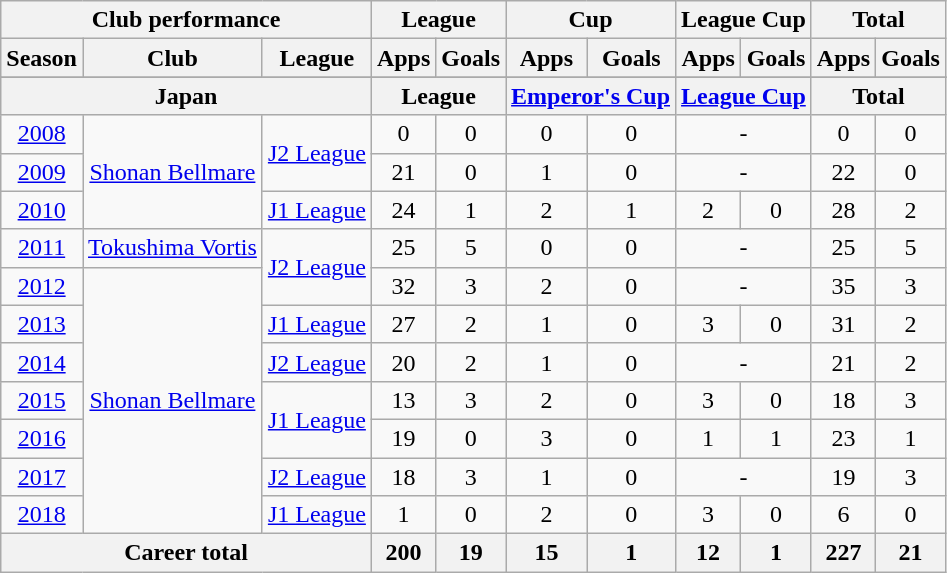<table class="wikitable" style="text-align:center">
<tr>
<th colspan=3>Club performance</th>
<th colspan=2>League</th>
<th colspan=2>Cup</th>
<th colspan=2>League Cup</th>
<th colspan=2>Total</th>
</tr>
<tr>
<th>Season</th>
<th>Club</th>
<th>League</th>
<th>Apps</th>
<th>Goals</th>
<th>Apps</th>
<th>Goals</th>
<th>Apps</th>
<th>Goals</th>
<th>Apps</th>
<th>Goals</th>
</tr>
<tr>
</tr>
<tr>
<th colspan=3>Japan</th>
<th colspan=2>League</th>
<th colspan=2><a href='#'>Emperor's Cup</a></th>
<th colspan=2><a href='#'>League Cup</a></th>
<th colspan=2>Total</th>
</tr>
<tr>
<td><a href='#'>2008</a></td>
<td rowspan="3"><a href='#'>Shonan Bellmare</a></td>
<td rowspan="2"><a href='#'>J2 League</a></td>
<td>0</td>
<td>0</td>
<td>0</td>
<td>0</td>
<td colspan="2">-</td>
<td>0</td>
<td>0</td>
</tr>
<tr>
<td><a href='#'>2009</a></td>
<td>21</td>
<td>0</td>
<td>1</td>
<td>0</td>
<td colspan="2">-</td>
<td>22</td>
<td>0</td>
</tr>
<tr>
<td><a href='#'>2010</a></td>
<td><a href='#'>J1 League</a></td>
<td>24</td>
<td>1</td>
<td>2</td>
<td>1</td>
<td>2</td>
<td>0</td>
<td>28</td>
<td>2</td>
</tr>
<tr>
<td><a href='#'>2011</a></td>
<td><a href='#'>Tokushima Vortis</a></td>
<td rowspan="2"><a href='#'>J2 League</a></td>
<td>25</td>
<td>5</td>
<td>0</td>
<td>0</td>
<td colspan="2">-</td>
<td>25</td>
<td>5</td>
</tr>
<tr>
<td><a href='#'>2012</a></td>
<td rowspan="7"><a href='#'>Shonan Bellmare</a></td>
<td>32</td>
<td>3</td>
<td>2</td>
<td>0</td>
<td colspan="2">-</td>
<td>35</td>
<td>3</td>
</tr>
<tr>
<td><a href='#'>2013</a></td>
<td><a href='#'>J1 League</a></td>
<td>27</td>
<td>2</td>
<td>1</td>
<td>0</td>
<td>3</td>
<td>0</td>
<td>31</td>
<td>2</td>
</tr>
<tr>
<td><a href='#'>2014</a></td>
<td><a href='#'>J2 League</a></td>
<td>20</td>
<td>2</td>
<td>1</td>
<td>0</td>
<td colspan="2">-</td>
<td>21</td>
<td>2</td>
</tr>
<tr>
<td><a href='#'>2015</a></td>
<td rowspan="2"><a href='#'>J1 League</a></td>
<td>13</td>
<td>3</td>
<td>2</td>
<td>0</td>
<td>3</td>
<td>0</td>
<td>18</td>
<td>3</td>
</tr>
<tr>
<td><a href='#'>2016</a></td>
<td>19</td>
<td>0</td>
<td>3</td>
<td>0</td>
<td>1</td>
<td>1</td>
<td>23</td>
<td>1</td>
</tr>
<tr>
<td><a href='#'>2017</a></td>
<td><a href='#'>J2 League</a></td>
<td>18</td>
<td>3</td>
<td>1</td>
<td>0</td>
<td colspan="2">-</td>
<td>19</td>
<td>3</td>
</tr>
<tr>
<td><a href='#'>2018</a></td>
<td><a href='#'>J1 League</a></td>
<td>1</td>
<td>0</td>
<td>2</td>
<td>0</td>
<td>3</td>
<td>0</td>
<td>6</td>
<td>0</td>
</tr>
<tr>
<th colspan=3>Career total</th>
<th>200</th>
<th>19</th>
<th>15</th>
<th>1</th>
<th>12</th>
<th>1</th>
<th>227</th>
<th>21</th>
</tr>
</table>
